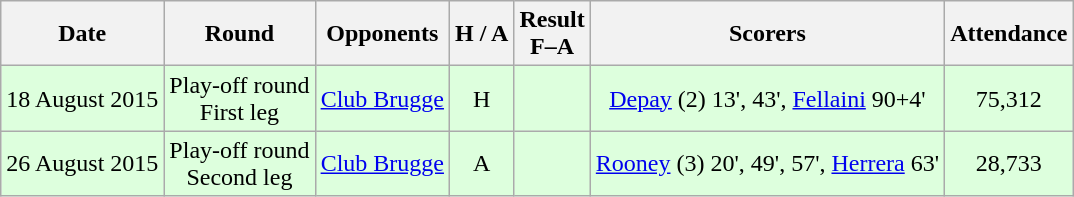<table class="wikitable" style="text-align:center">
<tr>
<th>Date</th>
<th>Round</th>
<th>Opponents</th>
<th>H / A</th>
<th>Result<br>F–A</th>
<th>Scorers</th>
<th>Attendance</th>
</tr>
<tr bgcolor=#ddffdd>
<td>18 August 2015</td>
<td>Play-off round<br>First leg</td>
<td><a href='#'>Club Brugge</a></td>
<td>H</td>
<td></td>
<td><a href='#'>Depay</a> (2) 13', 43', <a href='#'>Fellaini</a> 90+4'</td>
<td>75,312</td>
</tr>
<tr bgcolor=#ddffdd>
<td>26 August 2015</td>
<td>Play-off round<br>Second leg</td>
<td><a href='#'>Club Brugge</a></td>
<td>A</td>
<td></td>
<td><a href='#'>Rooney</a> (3) 20', 49', 57', <a href='#'>Herrera</a> 63'</td>
<td>28,733</td>
</tr>
</table>
